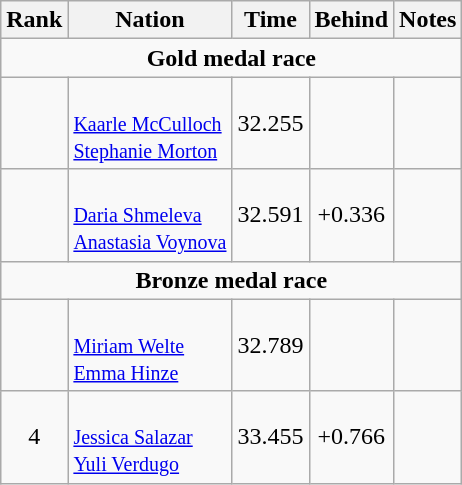<table class="wikitable sortable" style="text-align:center">
<tr>
<th>Rank</th>
<th>Nation</th>
<th>Time</th>
<th>Behind</th>
<th>Notes</th>
</tr>
<tr>
<td colspan=6><strong>Gold medal race</strong></td>
</tr>
<tr>
<td></td>
<td align=left><br><small><a href='#'>Kaarle McCulloch</a><br><a href='#'>Stephanie Morton</a> </small></td>
<td>32.255</td>
<td></td>
<td></td>
</tr>
<tr>
<td></td>
<td align=left><br><small><a href='#'>Daria Shmeleva</a><br><a href='#'>Anastasia Voynova</a> </small></td>
<td>32.591</td>
<td>+0.336</td>
<td></td>
</tr>
<tr>
<td colspan=6><strong>Bronze medal race</strong></td>
</tr>
<tr>
<td></td>
<td align=left><br><small><a href='#'>Miriam Welte</a><br><a href='#'>Emma Hinze</a> </small></td>
<td>32.789</td>
<td></td>
<td></td>
</tr>
<tr>
<td>4</td>
<td align=left><br><small><a href='#'>Jessica Salazar</a><br><a href='#'>Yuli Verdugo</a> </small></td>
<td>33.455</td>
<td>+0.766</td>
<td></td>
</tr>
</table>
